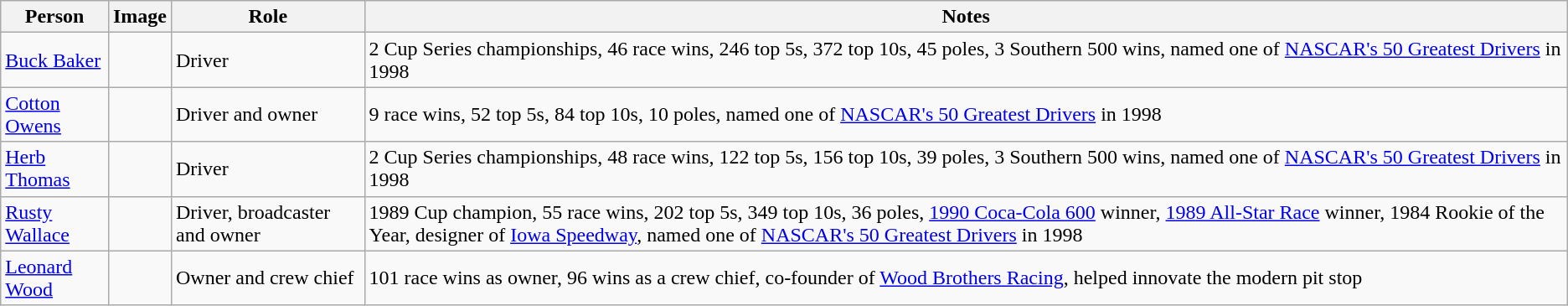<table class="wikitable sortable">
<tr>
<th>Person</th>
<th>Image</th>
<th>Role</th>
<th>Notes</th>
</tr>
<tr>
<td><a href='#'>Buck Baker</a></td>
<td></td>
<td>Driver</td>
<td>2 Cup Series championships, 46 race wins, 246 top 5s, 372 top 10s, 45 poles, 3 Southern 500 wins, named one of <a href='#'>NASCAR's 50 Greatest Drivers</a> in 1998</td>
</tr>
<tr>
<td><a href='#'>Cotton Owens</a></td>
<td></td>
<td>Driver and owner</td>
<td>9 race wins, 52 top 5s, 84 top 10s, 10 poles, named one of <a href='#'>NASCAR's 50 Greatest Drivers</a> in 1998</td>
</tr>
<tr>
<td><a href='#'>Herb Thomas</a></td>
<td></td>
<td>Driver</td>
<td>2 Cup Series championships, 48 race wins, 122 top 5s, 156 top 10s, 39 poles, 3 Southern 500 wins, named one of <a href='#'>NASCAR's 50 Greatest Drivers</a> in 1998</td>
</tr>
<tr>
<td><a href='#'>Rusty Wallace</a></td>
<td></td>
<td>Driver, broadcaster and owner</td>
<td>1989 Cup champion, 55 race wins, 202 top 5s, 349 top 10s, 36 poles, <a href='#'>1990 Coca-Cola 600</a> winner, <a href='#'>1989 All-Star Race</a> winner, 1984 Rookie of the Year, designer of <a href='#'>Iowa Speedway</a>, named one of <a href='#'>NASCAR's 50 Greatest Drivers</a> in 1998</td>
</tr>
<tr>
<td><a href='#'>Leonard Wood</a></td>
<td></td>
<td>Owner and crew chief</td>
<td>101 race wins as owner, 96 wins as a crew chief, co-founder of <a href='#'>Wood Brothers Racing</a>, helped innovate the modern pit stop</td>
</tr>
</table>
